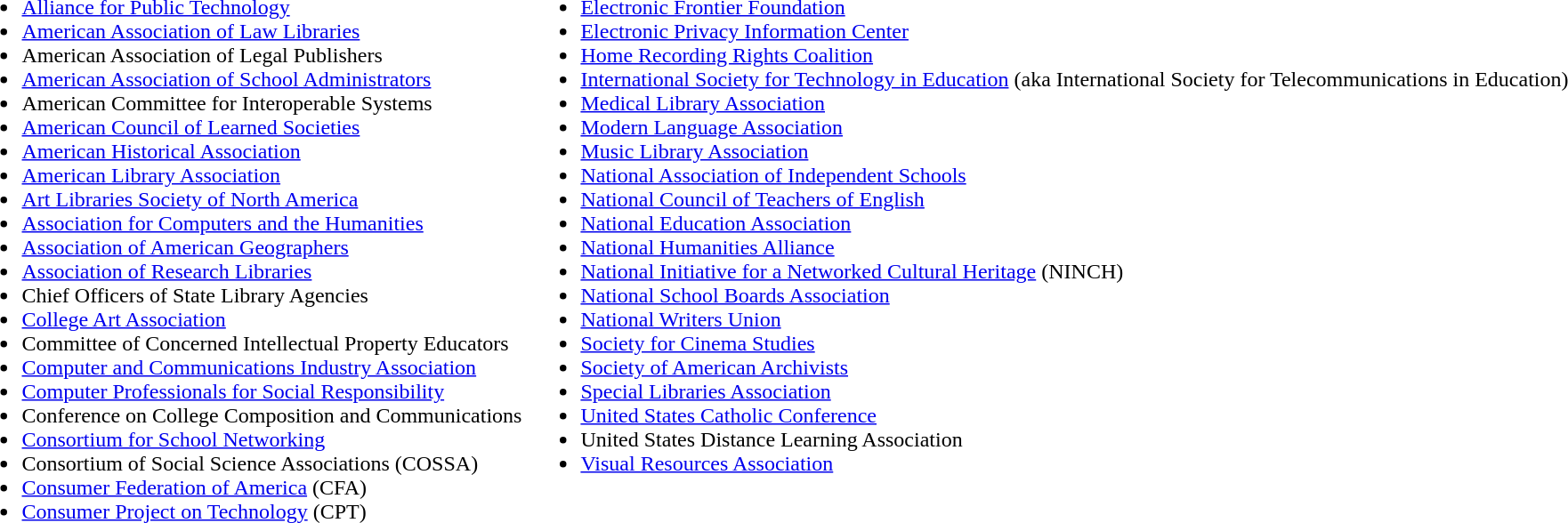<table ->
<tr>
<td valign="top"><br><ul><li><a href='#'>Alliance for Public Technology</a></li><li><a href='#'>American Association of Law Libraries</a></li><li>American Association of Legal Publishers</li><li><a href='#'>American Association of School Administrators</a></li><li>American Committee for Interoperable Systems</li><li><a href='#'>American Council of Learned Societies</a></li><li><a href='#'>American Historical Association</a></li><li><a href='#'>American Library Association</a></li><li><a href='#'>Art Libraries Society of North America</a></li><li><a href='#'>Association for Computers and the Humanities</a></li><li><a href='#'>Association of American Geographers</a></li><li><a href='#'>Association of Research Libraries</a></li><li>Chief Officers of State Library Agencies</li><li><a href='#'>College Art Association</a></li><li>Committee of Concerned Intellectual Property Educators</li><li><a href='#'>Computer and Communications Industry Association</a></li><li><a href='#'>Computer Professionals for Social Responsibility</a></li><li>Conference on College Composition and Communications</li><li><a href='#'>Consortium for School Networking</a></li><li>Consortium of Social Science Associations (COSSA)</li><li><a href='#'>Consumer Federation of America</a> (CFA)</li><li><a href='#'>Consumer Project on Technology</a> (CPT)</li></ul></td>
<td valign="top"><br><ul><li><a href='#'>Electronic Frontier Foundation</a></li><li><a href='#'>Electronic Privacy Information Center</a></li><li><a href='#'>Home Recording Rights Coalition</a></li><li><a href='#'>International Society for Technology in Education</a> (aka International Society for Telecommunications in Education)</li><li><a href='#'>Medical Library Association</a></li><li><a href='#'>Modern Language Association</a></li><li><a href='#'>Music Library Association</a></li><li><a href='#'>National Association of Independent Schools</a></li><li><a href='#'>National Council of Teachers of English</a></li><li><a href='#'>National Education Association</a></li><li><a href='#'>National Humanities Alliance</a></li><li><a href='#'>National Initiative for a Networked Cultural Heritage</a> (NINCH)</li><li><a href='#'>National School Boards Association</a></li><li><a href='#'>National Writers Union</a></li><li><a href='#'>Society for Cinema Studies</a></li><li><a href='#'>Society of American Archivists</a></li><li><a href='#'>Special Libraries Association</a></li><li><a href='#'>United States Catholic Conference</a></li><li>United States Distance Learning Association</li><li><a href='#'>Visual Resources Association</a></li></ul></td>
</tr>
</table>
